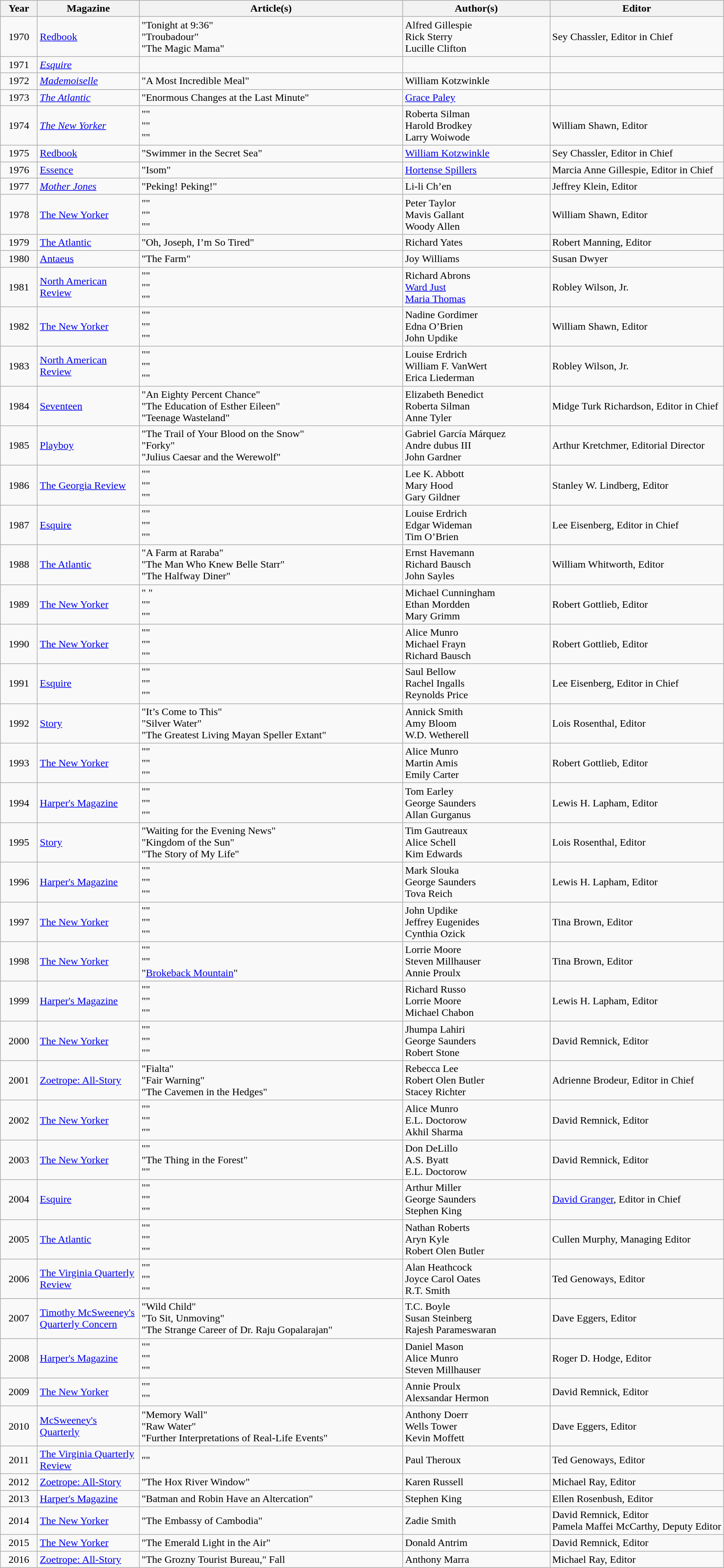<table class="sortable wikitable plainrowheaders">
<tr>
<th scope="col" style="width:50px;">Year</th>
<th scope="col" style="width:150px;">Magazine</th>
<th scope="col" style="width:400px;">Article(s)</th>
<th scope="col" style="width:220px;">Author(s)</th>
<th>Editor</th>
</tr>
<tr>
<td align="center">1970</td>
<td scope="row"><a href='#'>Redbook</a></td>
<td>"Tonight at 9:36" <br>"Troubadour" <br>"The Magic Mama"</td>
<td>Alfred Gillespie <br>Rick Sterry <br>Lucille Clifton</td>
<td>Sey Chassler, Editor in Chief</td>
</tr>
<tr>
<td align="center">1971</td>
<td scope="row"><em><a href='#'>Esquire</a></em></td>
<td></td>
<td></td>
<td></td>
</tr>
<tr>
<td align="center">1972</td>
<td scope="row"><em><a href='#'>Mademoiselle</a></em></td>
<td>"A Most Incredible Meal"</td>
<td>William Kotzwinkle</td>
<td></td>
</tr>
<tr>
<td align="center">1973</td>
<td scope="row"><em><a href='#'>The Atlantic</a></em></td>
<td>"Enormous Changes at the Last Minute"</td>
<td><a href='#'>Grace Paley</a></td>
<td></td>
</tr>
<tr>
<td align="center">1974</td>
<td scope="row"><em><a href='#'>The New Yorker</a></em></td>
<td>"" <br>"" <br>""</td>
<td>Roberta Silman <br>Harold Brodkey <br>Larry Woiwode</td>
<td>William Shawn, Editor</td>
</tr>
<tr>
<td align="center">1975</td>
<td scope="row"><a href='#'>Redbook</a></td>
<td>"Swimmer in the Secret Sea"</td>
<td><a href='#'>William Kotzwinkle</a></td>
<td>Sey Chassler, Editor in Chief</td>
</tr>
<tr>
<td align="center">1976</td>
<td scope="row"><a href='#'>Essence</a></td>
<td>"Isom"</td>
<td><a href='#'>Hortense Spillers</a></td>
<td>Marcia Anne Gillespie, Editor in Chief</td>
</tr>
<tr>
<td align="center">1977</td>
<td scope="row"><em><a href='#'>Mother Jones</a><strong></td>
<td>"Peking! Peking!"</td>
<td>Li-li Ch’en</td>
<td>Jeffrey Klein, Editor</td>
</tr>
<tr>
<td align="center">1978</td>
<td scope="row"></em><a href='#'>The New Yorker</a><em></td>
<td>"" <br>"" <br>""</td>
<td>Peter Taylor <br>Mavis Gallant <br>Woody Allen</td>
<td>William Shawn, Editor</td>
</tr>
<tr>
<td align="center">1979</td>
<td scope="row"></em><a href='#'>The Atlantic</a><em></td>
<td>"Oh, Joseph, I’m So Tired"</td>
<td>Richard Yates</td>
<td>Robert Manning, Editor</td>
</tr>
<tr>
<td align="center">1980</td>
<td scope="row"></em><a href='#'>Antaeus</a><em></td>
<td>"The Farm"</td>
<td>Joy Williams</td>
<td>Susan Dwyer</td>
</tr>
<tr>
<td align="center">1981</td>
<td scope="row"><a href='#'>North American Review</a></td>
<td>"" <br>"" <br>""</td>
<td>Richard Abrons <br><a href='#'>Ward Just</a> <br><a href='#'>Maria Thomas</a></td>
<td>Robley Wilson, Jr.</td>
</tr>
<tr>
<td align="center">1982</td>
<td scope="row"></em><a href='#'>The New Yorker</a><em></td>
<td>"" <br>"" <br>""</td>
<td>Nadine Gordimer <br>Edna O’Brien <br>John Updike</td>
<td>William Shawn, Editor</td>
</tr>
<tr>
<td align="center">1983</td>
<td scope="row"><a href='#'>North American Review</a></td>
<td>"" <br>"" <br>""</td>
<td>Louise Erdrich <br>William F. VanWert <br>Erica Liederman</td>
<td>Robley Wilson, Jr.</td>
</tr>
<tr>
<td align="center">1984</td>
<td scope="row"><a href='#'>Seventeen</a></td>
<td>"An Eighty Percent Chance" <br>"The Education of Esther Eileen"<br>"Teenage Wasteland"</td>
<td>Elizabeth Benedict <br>Roberta Silman <br>Anne Tyler</td>
<td>Midge Turk Richardson, Editor in Chief</td>
</tr>
<tr>
<td align="center">1985</td>
<td scope="row"><a href='#'>Playboy</a></td>
<td>"The Trail of Your Blood on the Snow" <br>"Forky" <br>"Julius Caesar and the Werewolf"</td>
<td>Gabriel García Márquez <br>Andre dubus III <br>John Gardner</td>
<td>Arthur Kretchmer, Editorial Director</td>
</tr>
<tr>
<td align="center">1986</td>
<td scope="row"><a href='#'>The Georgia Review</a></td>
<td>"" <br>"" <br>""</td>
<td>Lee K. Abbott <br>Mary Hood <br>Gary Gildner</td>
<td>Stanley W. Lindberg, Editor</td>
</tr>
<tr>
<td align="center">1987</td>
<td scope="row"></em><a href='#'>Esquire</a><em></td>
<td>"" <br>"" <br>""</td>
<td>Louise Erdrich <br>Edgar Wideman <br>Tim O’Brien</td>
<td>Lee Eisenberg, Editor in Chief</td>
</tr>
<tr>
<td align="center">1988</td>
<td scope="row"></em><a href='#'>The Atlantic</a><em></td>
<td>"A Farm at Raraba" <br>"The Man Who Knew Belle Starr" <br>"The Halfway Diner"</td>
<td>Ernst Havemann <br>Richard Bausch <br>John Sayles</td>
<td>William Whitworth, Editor</td>
</tr>
<tr>
<td align="center">1989</td>
<td scope="row"></em><a href='#'>The New Yorker</a><em></td>
<td>" " <br>""<br>""</td>
<td>Michael Cunningham <br>Ethan Mordden <br>Mary Grimm</td>
<td>Robert Gottlieb, Editor</td>
</tr>
<tr>
<td align="center">1990</td>
<td scope="row"></em><a href='#'>The New Yorker</a><em></td>
<td>"" <br>"" <br>""</td>
<td>Alice Munro <br>Michael Frayn <br>Richard Bausch</td>
<td>Robert Gottlieb, Editor</td>
</tr>
<tr>
<td align="center">1991</td>
<td scope="row"></em><a href='#'>Esquire</a><em></td>
<td>"" <br>"" <br>""</td>
<td>Saul Bellow<br>Rachel Ingalls <br>Reynolds Price</td>
<td>Lee Eisenberg, Editor in Chief</td>
</tr>
<tr>
<td align="center">1992</td>
<td scope="row"><a href='#'>Story</a></td>
<td>"It’s Come to This" <br>"Silver Water" <br>"The Greatest Living Mayan Speller Extant"</td>
<td>Annick Smith<br>Amy Bloom <br>W.D. Wetherell</td>
<td>Lois Rosenthal, Editor</td>
</tr>
<tr>
<td align="center">1993</td>
<td scope="row"></em><a href='#'>The New Yorker</a><em></td>
<td>"" <br>"" <br>""</td>
<td>Alice Munro <br>Martin Amis <br>Emily Carter</td>
<td>Robert Gottlieb, Editor</td>
</tr>
<tr>
<td align="center">1994</td>
<td scope="row"></em><a href='#'>Harper's Magazine</a><em></td>
<td>"" <br>"" <br>""</td>
<td>Tom Earley <br>George Saunders <br>Allan Gurganus</td>
<td>Lewis H. Lapham, Editor</td>
</tr>
<tr>
<td align="center">1995</td>
<td scope="row"><a href='#'>Story</a></td>
<td>"Waiting for the Evening News" <br>"Kingdom of the Sun" <br>"The Story of My Life"</td>
<td>Tim Gautreaux<br>Alice Schell <br>Kim Edwards</td>
<td>Lois Rosenthal, Editor</td>
</tr>
<tr>
<td align="center">1996</td>
<td scope="row"></em><a href='#'>Harper's Magazine</a><em></td>
<td>"" <br>"" <br>""</td>
<td>Mark Slouka<br>George Saunders<br>Tova Reich</td>
<td>Lewis H. Lapham, Editor</td>
</tr>
<tr>
<td align="center">1997</td>
<td scope="row"></em><a href='#'>The New Yorker</a><em></td>
<td>"" <br>"" <br>""</td>
<td>John Updike<br>Jeffrey Eugenides<br>Cynthia Ozick</td>
<td>Tina Brown, Editor</td>
</tr>
<tr>
<td align="center">1998</td>
<td scope="row"></em><a href='#'>The New Yorker</a><em></td>
<td>"" <br>"" <br>"<a href='#'>Brokeback Mountain</a>"</td>
<td>Lorrie Moore<br>Steven Millhauser <br>Annie Proulx</td>
<td>Tina Brown, Editor</td>
</tr>
<tr>
<td align="center">1999</td>
<td scope="row"></em><a href='#'>Harper's Magazine</a><em></td>
<td>"" <br>"" <br>""</td>
<td>Richard Russo<br>Lorrie Moore <br>Michael Chabon</td>
<td>Lewis H. Lapham, Editor</td>
</tr>
<tr>
<td align="center">2000</td>
<td scope="row"></em><a href='#'>The New Yorker</a><em></td>
<td>"" <br>"" <br>""</td>
<td>Jhumpa Lahiri<br>George Saunders <br>Robert Stone</td>
<td>David Remnick, Editor</td>
</tr>
<tr>
<td align="center">2001</td>
<td scope="row"><a href='#'>Zoetrope: All-Story</a></td>
<td>"Fialta" <br>"Fair Warning" <br>"The Cavemen in the Hedges"</td>
<td>Rebecca Lee<br>Robert Olen Butler <br>Stacey Richter</td>
<td>Adrienne Brodeur, Editor in Chief</td>
</tr>
<tr>
<td align="center">2002</td>
<td scope="row"></em><a href='#'>The New Yorker</a><em></td>
<td>"" <br>"" <br>""</td>
<td>Alice Munro<br>E.L. Doctorow <br>Akhil Sharma</td>
<td>David Remnick, Editor</td>
</tr>
<tr>
<td align="center">2003</td>
<td scope="row"></em><a href='#'>The New Yorker</a><em></td>
<td>"" <br>"The Thing in the Forest" <br>""</td>
<td>Don DeLillo<br>A.S. Byatt <br>E.L. Doctorow</td>
<td>David Remnick, Editor</td>
</tr>
<tr>
<td align="center">2004</td>
<td scope="row"></em><a href='#'>Esquire</a><em></td>
<td>"" <br>"" <br>""</td>
<td>Arthur Miller<br>George Saunders <br>Stephen King</td>
<td><a href='#'>David Granger</a>, Editor in Chief</td>
</tr>
<tr>
<td align="center">2005</td>
<td scope="row"></em><a href='#'>The Atlantic</a><em></td>
<td>"" <br>"" <br>""</td>
<td>Nathan Roberts<br>Aryn Kyle <br>Robert Olen Butler</td>
<td>Cullen Murphy, Managing Editor</td>
</tr>
<tr>
<td align="center">2006</td>
<td scope="row"></em><a href='#'>The Virginia Quarterly Review</a><em></td>
<td>"" <br>"" <br>""</td>
<td>Alan Heathcock<br>Joyce Carol Oates <br>R.T. Smith</td>
<td>Ted Genoways, Editor</td>
</tr>
<tr>
<td align="center">2007</td>
<td scope="row"><a href='#'>Timothy McSweeney's Quarterly Concern</a></td>
<td>"Wild Child" <br>"To Sit, Unmoving" <br>"The Strange Career of Dr. Raju Gopalarajan"</td>
<td>T.C. Boyle <br> Susan Steinberg<br>Rajesh Parameswaran</td>
<td>Dave Eggers, Editor</td>
</tr>
<tr>
<td align="center">2008</td>
<td scope="row"></em><a href='#'>Harper's Magazine</a><em></td>
<td>"" <br>"" <br>""</td>
<td>Daniel Mason<br>Alice Munro<br>Steven Millhauser</td>
<td>Roger D. Hodge, Editor</td>
</tr>
<tr>
<td align="center">2009</td>
<td scope="row"></em><a href='#'>The New Yorker</a><em></td>
<td>"" <br>""</td>
<td>Annie Proulx<br>Alexsandar Hermon</td>
<td>David Remnick, Editor</td>
</tr>
<tr>
<td align="center">2010</td>
<td scope="row"><a href='#'>McSweeney's Quarterly</a></td>
<td>"Memory Wall" <br>"Raw Water" <br>"Further Interpretations of Real-Life Events"</td>
<td>Anthony Doerr<br>Wells Tower <br>Kevin Moffett</td>
<td>Dave Eggers, Editor</td>
</tr>
<tr>
<td align="center">2011</td>
<td scope="row"></em><a href='#'>The Virginia Quarterly Review</a><em></td>
<td>""</td>
<td>Paul Theroux</td>
<td>Ted Genoways, Editor</td>
</tr>
<tr>
<td align="center">2012</td>
<td scope="row"><a href='#'>Zoetrope: All-Story</a></td>
<td>"The Hox River Window"</td>
<td>Karen Russell</td>
<td>Michael Ray, Editor</td>
</tr>
<tr>
<td align="center">2013</td>
<td scope="row"></em><a href='#'>Harper's Magazine</a><em></td>
<td>"Batman and Robin Have an Altercation"</td>
<td>Stephen King</td>
<td>Ellen Rosenbush, Editor</td>
</tr>
<tr>
<td align="center">2014</td>
<td scope="row"></em><a href='#'>The New Yorker</a><em></td>
<td>"The Embassy of Cambodia"</td>
<td>Zadie Smith</td>
<td>David Remnick, Editor<br>Pamela Maffei McCarthy, Deputy Editor</td>
</tr>
<tr>
<td align="center">2015</td>
<td scope="row"></em><a href='#'>The New Yorker</a><em></td>
<td>"The Emerald Light in the Air"</td>
<td>Donald Antrim</td>
<td>David Remnick, Editor</td>
</tr>
<tr>
<td align="center">2016</td>
<td><a href='#'>Zoetrope: All-Story</a></td>
<td>"The Grozny Tourist Bureau," Fall</td>
<td>Anthony Marra</td>
<td>Michael Ray, Editor</td>
</tr>
</table>
